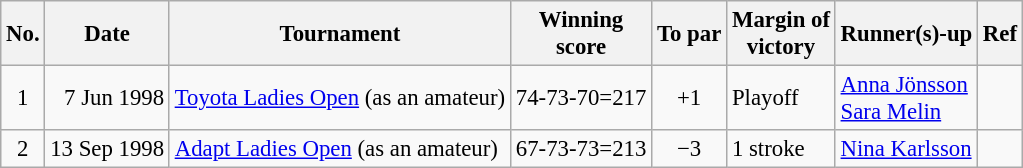<table class="wikitable" style="font-size:95%;">
<tr>
<th>No.</th>
<th>Date</th>
<th>Tournament</th>
<th>Winning<br>score</th>
<th>To par</th>
<th>Margin of<br>victory</th>
<th>Runner(s)-up</th>
<th>Ref</th>
</tr>
<tr>
<td align=center>1</td>
<td align=right>7 Jun 1998</td>
<td><a href='#'>Toyota Ladies Open</a> (as an amateur)</td>
<td align=right>74-73-70=217</td>
<td align=center>+1</td>
<td>Playoff</td>
<td> <a href='#'>Anna Jönsson</a><br> <a href='#'>Sara Melin</a></td>
<td></td>
</tr>
<tr>
<td align=center>2</td>
<td align=right>13 Sep 1998</td>
<td><a href='#'>Adapt Ladies Open</a> (as an amateur)</td>
<td align=right>67-73-73=213</td>
<td align=center>−3</td>
<td>1 stroke</td>
<td> <a href='#'>Nina Karlsson</a></td>
<td></td>
</tr>
</table>
